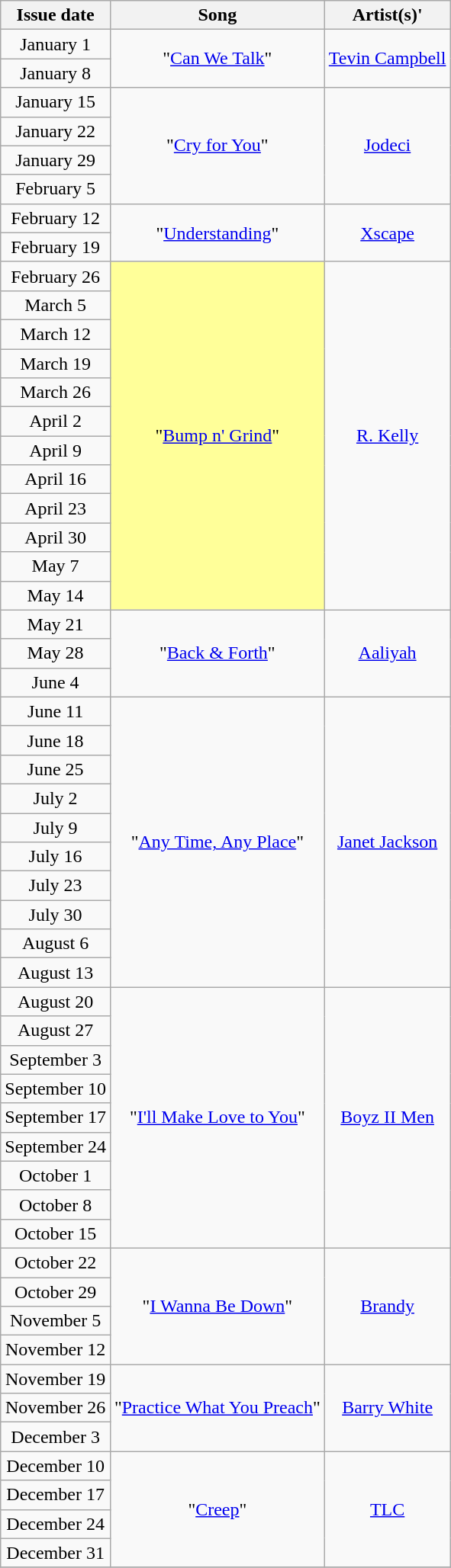<table class="wikitable plainheaders" style="text-align: center;">
<tr>
<th>Issue date</th>
<th>Song</th>
<th>Artist(s)'</th>
</tr>
<tr>
<td>January 1</td>
<td rowspan="2">"<a href='#'>Can We Talk</a>"</td>
<td rowspan="2"><a href='#'>Tevin Campbell</a></td>
</tr>
<tr>
<td>January 8</td>
</tr>
<tr>
<td>January 15</td>
<td rowspan="4">"<a href='#'>Cry for You</a>"</td>
<td rowspan="4"><a href='#'>Jodeci</a></td>
</tr>
<tr>
<td>January 22</td>
</tr>
<tr>
<td>January 29</td>
</tr>
<tr>
<td>February 5</td>
</tr>
<tr>
<td>February 12</td>
<td rowspan="2">"<a href='#'>Understanding</a>"</td>
<td rowspan="2"><a href='#'>Xscape</a></td>
</tr>
<tr>
<td>February 19</td>
</tr>
<tr>
<td>February 26</td>
<td bgcolor=#FFFF99 rowspan="12">"<a href='#'>Bump n' Grind</a>" </td>
<td rowspan="12"><a href='#'>R. Kelly</a></td>
</tr>
<tr>
<td>March 5</td>
</tr>
<tr>
<td>March 12</td>
</tr>
<tr>
<td>March 19</td>
</tr>
<tr>
<td>March 26</td>
</tr>
<tr>
<td>April 2</td>
</tr>
<tr>
<td>April 9</td>
</tr>
<tr>
<td>April 16</td>
</tr>
<tr>
<td>April 23</td>
</tr>
<tr>
<td>April 30</td>
</tr>
<tr>
<td>May 7</td>
</tr>
<tr>
<td>May 14</td>
</tr>
<tr>
<td>May 21</td>
<td rowspan="3">"<a href='#'>Back & Forth</a>"</td>
<td rowspan="3"><a href='#'>Aaliyah</a></td>
</tr>
<tr>
<td>May 28</td>
</tr>
<tr>
<td>June 4</td>
</tr>
<tr>
<td>June 11</td>
<td rowspan="10">"<a href='#'>Any Time, Any Place</a>"</td>
<td rowspan="10"><a href='#'>Janet Jackson</a></td>
</tr>
<tr>
<td>June 18</td>
</tr>
<tr>
<td>June 25</td>
</tr>
<tr>
<td>July 2</td>
</tr>
<tr>
<td>July 9</td>
</tr>
<tr>
<td>July 16</td>
</tr>
<tr>
<td>July 23</td>
</tr>
<tr>
<td>July 30</td>
</tr>
<tr>
<td>August 6</td>
</tr>
<tr>
<td>August 13</td>
</tr>
<tr>
<td>August 20</td>
<td rowspan="9">"<a href='#'>I'll Make Love to You</a>"</td>
<td rowspan="9"><a href='#'>Boyz II Men</a></td>
</tr>
<tr>
<td>August 27</td>
</tr>
<tr>
<td>September 3</td>
</tr>
<tr>
<td>September 10</td>
</tr>
<tr>
<td>September 17</td>
</tr>
<tr>
<td>September 24</td>
</tr>
<tr>
<td>October 1</td>
</tr>
<tr>
<td>October 8</td>
</tr>
<tr>
<td>October 15</td>
</tr>
<tr>
<td>October 22</td>
<td rowspan="4">"<a href='#'>I Wanna Be Down</a>"</td>
<td rowspan="4"><a href='#'>Brandy</a></td>
</tr>
<tr>
<td>October 29</td>
</tr>
<tr>
<td>November 5</td>
</tr>
<tr>
<td>November 12</td>
</tr>
<tr>
<td>November 19</td>
<td rowspan="3">"<a href='#'>Practice What You Preach</a>"</td>
<td rowspan="3"><a href='#'>Barry White</a></td>
</tr>
<tr>
<td>November 26</td>
</tr>
<tr>
<td>December 3</td>
</tr>
<tr>
<td>December 10</td>
<td rowspan="4">"<a href='#'>Creep</a>"</td>
<td rowspan="4"><a href='#'>TLC</a></td>
</tr>
<tr>
<td>December 17</td>
</tr>
<tr>
<td>December 24</td>
</tr>
<tr>
<td>December 31</td>
</tr>
<tr>
</tr>
</table>
